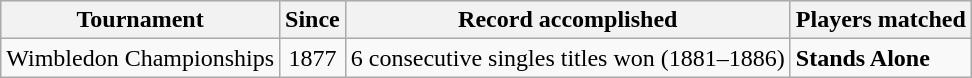<table class="wikitable">
<tr style="background:#efefef;">
<th>Tournament</th>
<th>Since</th>
<th>Record accomplished</th>
<th>Players matched</th>
</tr>
<tr>
<td>Wimbledon Championships</td>
<td align=center>1877</td>
<td>6 consecutive singles titles won (1881–1886)</td>
<td><strong>Stands Alone</strong> </td>
</tr>
</table>
